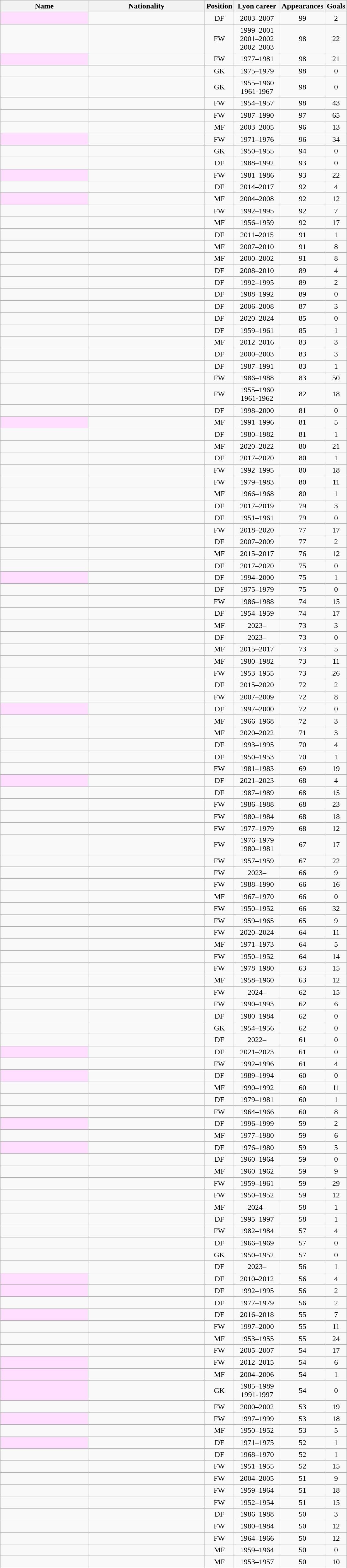<table class="wikitable sortable" style="text-align: center;">
<tr>
<th width="180" align="left" valign="center">Name</th>
<th width="240" align="left" valign="center">Nationality</th>
<th width="20" align="left" valign="center">Position</th>
<th width="90" align="left" valign="center">Lyon career</th>
<th width="30" align="left" valign="center">Appearances</th>
<th width="30" align="left" valign="center">Goals</th>
</tr>
<tr>
<td align="left" style=background:#ffddff;"></td>
<td align="left"></td>
<td>DF</td>
<td>2003–2007</td>
<td>99</td>
<td>2</td>
</tr>
<tr>
<td align="left"></td>
<td align="left"></td>
<td>FW</td>
<td>1999–2001<br>2001–2002<br>2002–2003</td>
<td>98</td>
<td>22</td>
</tr>
<tr>
<td align="left" style=background:#ffddff;"></td>
<td align="left"></td>
<td>FW</td>
<td>1977–1981</td>
<td>98</td>
<td>21</td>
</tr>
<tr>
<td align="left"></td>
<td align="left"></td>
<td>GK</td>
<td>1975–1979</td>
<td>98</td>
<td>0</td>
</tr>
<tr>
<td align="left"></td>
<td align="left"></td>
<td>GK</td>
<td>1955–1960<br>1961-1967</td>
<td>98</td>
<td>0</td>
</tr>
<tr>
<td align="left"></td>
<td align="left"></td>
<td>FW</td>
<td>1954–1957</td>
<td>98</td>
<td>43</td>
</tr>
<tr>
<td align="left"></td>
<td align="left"></td>
<td>FW</td>
<td>1987–1990</td>
<td>97</td>
<td>65</td>
</tr>
<tr>
<td align="left"></td>
<td align="left"></td>
<td>MF</td>
<td>2003–2005</td>
<td>96</td>
<td>13</td>
</tr>
<tr>
<td align="left" style=background:#ffddff;"></td>
<td align="left"></td>
<td>FW</td>
<td>1971–1976</td>
<td>96</td>
<td>34</td>
</tr>
<tr>
<td align="left"></td>
<td align="left"></td>
<td>GK</td>
<td>1950–1955</td>
<td>94</td>
<td>0</td>
</tr>
<tr>
<td align="left"></td>
<td align="left"></td>
<td>DF</td>
<td>1988–1992</td>
<td>93</td>
<td>0</td>
</tr>
<tr>
<td align="left" style=background:#ffddff;"></td>
<td align="left"></td>
<td>FW</td>
<td>1981–1986</td>
<td>93</td>
<td>22</td>
</tr>
<tr>
<td align="left"></td>
<td align="left"></td>
<td>DF</td>
<td>2014–2017</td>
<td>92</td>
<td>4</td>
</tr>
<tr>
<td align="left" style=background:#ffddff;"></td>
<td align="left"></td>
<td>MF</td>
<td>2004–2008</td>
<td>92</td>
<td>12</td>
</tr>
<tr>
<td align="left"></td>
<td align="left"></td>
<td>FW</td>
<td>1992–1995</td>
<td>92</td>
<td>7</td>
</tr>
<tr>
<td align="left"></td>
<td align="left"></td>
<td>MF</td>
<td>1956–1959</td>
<td>92</td>
<td>17</td>
</tr>
<tr>
<td align="left"></td>
<td align="left"></td>
<td>DF</td>
<td>2011–2015</td>
<td>91</td>
<td>1</td>
</tr>
<tr>
<td align="left"></td>
<td align="left"></td>
<td>MF</td>
<td>2007–2010</td>
<td>91</td>
<td>8</td>
</tr>
<tr>
<td align="left"></td>
<td align="left"></td>
<td>MF</td>
<td>2000–2002</td>
<td>91</td>
<td>8</td>
</tr>
<tr>
<td align="left"></td>
<td align="left"></td>
<td>DF</td>
<td>2008–2010</td>
<td>89</td>
<td>4</td>
</tr>
<tr>
<td align="left"></td>
<td align="left"></td>
<td>DF</td>
<td>1992–1995</td>
<td>89</td>
<td>2</td>
</tr>
<tr>
<td align="left"></td>
<td align="left"></td>
<td>DF</td>
<td>1988–1992</td>
<td>89</td>
<td>0</td>
</tr>
<tr>
<td align="left"></td>
<td align="left"></td>
<td>DF</td>
<td>2006–2008</td>
<td>87</td>
<td>3</td>
</tr>
<tr>
<td align="left"></td>
<td align="left"></td>
<td>DF</td>
<td>2020–2024</td>
<td>85</td>
<td>0</td>
</tr>
<tr>
<td align="left"></td>
<td align="left"></td>
<td>DF</td>
<td>1959–1961</td>
<td>85</td>
<td>1</td>
</tr>
<tr>
<td align="left"></td>
<td align="left"></td>
<td>MF</td>
<td>2012–2016</td>
<td>83</td>
<td>3</td>
</tr>
<tr>
<td align="left"></td>
<td align="left"></td>
<td>DF</td>
<td>2000–2003</td>
<td>83</td>
<td>3</td>
</tr>
<tr>
<td align="left"></td>
<td align="left"></td>
<td>DF</td>
<td>1987–1991</td>
<td>83</td>
<td>1</td>
</tr>
<tr>
<td align="left"></td>
<td align="left"></td>
<td>FW</td>
<td>1986–1988</td>
<td>83</td>
<td>50</td>
</tr>
<tr>
<td align="left"></td>
<td align="left"></td>
<td>FW</td>
<td>1955–1960<br>1961-1962</td>
<td>82</td>
<td>18</td>
</tr>
<tr>
<td align="left"></td>
<td align="left"></td>
<td>DF</td>
<td>1998–2000</td>
<td>81</td>
<td>0</td>
</tr>
<tr>
<td align="left" style=background:#ffddff;"></td>
<td align="left"></td>
<td>MF</td>
<td>1991–1996</td>
<td>81</td>
<td>5</td>
</tr>
<tr>
<td align="left"></td>
<td align="left"></td>
<td>DF</td>
<td>1980–1982</td>
<td>81</td>
<td>1</td>
</tr>
<tr>
<td align="left"></td>
<td align="left"></td>
<td>MF</td>
<td>2020–2022</td>
<td>80</td>
<td>21</td>
</tr>
<tr>
<td align="left"></td>
<td align="left"></td>
<td>DF</td>
<td>2017–2020</td>
<td>80</td>
<td>1</td>
</tr>
<tr>
<td align="left"></td>
<td align="left"></td>
<td>FW</td>
<td>1992–1995</td>
<td>80</td>
<td>18</td>
</tr>
<tr>
<td align="left"></td>
<td align="left"></td>
<td>FW</td>
<td>1979–1983</td>
<td>80</td>
<td>11</td>
</tr>
<tr>
<td align="left"></td>
<td align="left"></td>
<td>MF</td>
<td>1966–1968</td>
<td>80</td>
<td>1</td>
</tr>
<tr>
<td align="left"></td>
<td align="left"></td>
<td>DF</td>
<td>2017–2019</td>
<td>79</td>
<td>3</td>
</tr>
<tr>
<td align="left"></td>
<td align="left"></td>
<td>DF</td>
<td>1951–1961</td>
<td>79</td>
<td>0</td>
</tr>
<tr>
<td align="left"></td>
<td align="left"></td>
<td>FW</td>
<td>2018–2020</td>
<td>77</td>
<td>17</td>
</tr>
<tr>
<td align="left"></td>
<td align="left"></td>
<td>DF</td>
<td>2007–2009</td>
<td>77</td>
<td>2</td>
</tr>
<tr>
<td align="left"></td>
<td align="left"></td>
<td>MF</td>
<td>2015–2017</td>
<td>76</td>
<td>12</td>
</tr>
<tr>
<td align="left"></td>
<td align="left"></td>
<td>DF</td>
<td>2017–2020</td>
<td>75</td>
<td>0</td>
</tr>
<tr>
<td align="left" style=background:#ffddff;"></td>
<td align="left"></td>
<td>DF</td>
<td>1994–2000</td>
<td>75</td>
<td>1</td>
</tr>
<tr>
<td align="left"></td>
<td align="left"></td>
<td>DF</td>
<td>1975–1979</td>
<td>75</td>
<td>0</td>
</tr>
<tr>
<td align="left"></td>
<td align="left"></td>
<td>FW</td>
<td>1986–1988</td>
<td>74</td>
<td>15</td>
</tr>
<tr>
<td align="left"></td>
<td align="left"></td>
<td>DF</td>
<td>1954–1959</td>
<td>74</td>
<td>17</td>
</tr>
<tr>
<td align="left"><strong></strong></td>
<td align="left"></td>
<td>MF</td>
<td>2023–</td>
<td>73</td>
<td>3</td>
</tr>
<tr>
<td align="left"><strong></strong></td>
<td align="left"></td>
<td>DF</td>
<td>2023–</td>
<td>73</td>
<td>0</td>
</tr>
<tr>
<td align="left"></td>
<td align="left"></td>
<td>MF</td>
<td>2015–2017</td>
<td>73</td>
<td>5</td>
</tr>
<tr>
<td align="left"></td>
<td align="left"></td>
<td>MF</td>
<td>1980–1982</td>
<td>73</td>
<td>11</td>
</tr>
<tr>
<td align="left"></td>
<td align="left"></td>
<td>FW</td>
<td>1953–1955</td>
<td>73</td>
<td>26</td>
</tr>
<tr>
<td align="left"></td>
<td align="left"></td>
<td>DF</td>
<td>2015–2020</td>
<td>72</td>
<td>2</td>
</tr>
<tr>
<td align="left"></td>
<td align="left"></td>
<td>FW</td>
<td>2007–2009</td>
<td>72</td>
<td>8</td>
</tr>
<tr>
<td align="left" style=background:#ffddff;"></td>
<td align="left"></td>
<td>DF</td>
<td>1997–2000</td>
<td>72</td>
<td>0</td>
</tr>
<tr>
<td align="left"></td>
<td align="left"></td>
<td>MF</td>
<td>1966–1968</td>
<td>72</td>
<td>3</td>
</tr>
<tr>
<td align="left"></td>
<td align="left"></td>
<td>MF</td>
<td>2020–2022</td>
<td>71</td>
<td>3</td>
</tr>
<tr>
<td align="left"></td>
<td align="left"></td>
<td>DF</td>
<td>1993–1995</td>
<td>70</td>
<td>4</td>
</tr>
<tr>
<td align="left"></td>
<td align="left"></td>
<td>DF</td>
<td>1950–1953</td>
<td>70</td>
<td>1</td>
</tr>
<tr>
<td align="left"></td>
<td align="left"></td>
<td>FW</td>
<td>1981–1983</td>
<td>69</td>
<td>19</td>
</tr>
<tr>
<td align="left" style=background:#ffddff;"></td>
<td align="left"></td>
<td>DF</td>
<td>2021–2023</td>
<td>68</td>
<td>4</td>
</tr>
<tr>
<td align="left"></td>
<td align="left"></td>
<td>DF</td>
<td>1987–1989</td>
<td>68</td>
<td>15</td>
</tr>
<tr>
<td align="left"></td>
<td align="left"></td>
<td>FW</td>
<td>1986–1988</td>
<td>68</td>
<td>23</td>
</tr>
<tr>
<td align="left"></td>
<td align="left"></td>
<td>FW</td>
<td>1980–1984</td>
<td>68</td>
<td>18</td>
</tr>
<tr>
<td align="left"></td>
<td align="left"></td>
<td>FW</td>
<td>1977–1979</td>
<td>68</td>
<td>12</td>
</tr>
<tr>
<td align="left"></td>
<td align="left"></td>
<td>FW</td>
<td>1976–1979<br>1980–1981</td>
<td>67</td>
<td>17</td>
</tr>
<tr>
<td align="left"></td>
<td align="left"></td>
<td>FW</td>
<td>1957–1959</td>
<td>67</td>
<td>22</td>
</tr>
<tr>
<td align="left"><strong></strong></td>
<td align="left"></td>
<td>FW</td>
<td>2023–</td>
<td>66</td>
<td>9</td>
</tr>
<tr>
<td align="left"></td>
<td align="left"></td>
<td>FW</td>
<td>1988–1990</td>
<td>66</td>
<td>16</td>
</tr>
<tr>
<td align="left"></td>
<td align="left"></td>
<td>MF</td>
<td>1967–1970</td>
<td>66</td>
<td>0</td>
</tr>
<tr>
<td align="left"></td>
<td align="left"></td>
<td>FW</td>
<td>1950–1952</td>
<td>66</td>
<td>32</td>
</tr>
<tr>
<td align="left"></td>
<td align="left"></td>
<td>FW</td>
<td>1959–1965</td>
<td>65</td>
<td>9</td>
</tr>
<tr>
<td align="left"></td>
<td align="left"></td>
<td>FW</td>
<td>2020–2024</td>
<td>64</td>
<td>11</td>
</tr>
<tr>
<td align="left"></td>
<td align="left"></td>
<td>MF</td>
<td>1971–1973</td>
<td>64</td>
<td>5</td>
</tr>
<tr>
<td align="left"></td>
<td align="left"></td>
<td>FW</td>
<td>1950–1952</td>
<td>64</td>
<td>14</td>
</tr>
<tr>
<td align="left"></td>
<td align="left"></td>
<td>FW</td>
<td>1978–1980</td>
<td>63</td>
<td>15</td>
</tr>
<tr>
<td align="left"></td>
<td align="left"></td>
<td>MF</td>
<td>1958–1960</td>
<td>63</td>
<td>12</td>
</tr>
<tr>
<td align="left"><strong></strong></td>
<td align="left"></td>
<td>FW</td>
<td>2024–</td>
<td>62</td>
<td>15</td>
</tr>
<tr>
<td align="left"></td>
<td align="left"></td>
<td>FW</td>
<td>1990–1993</td>
<td>62</td>
<td>6</td>
</tr>
<tr>
<td align="left"></td>
<td align="left"></td>
<td>DF</td>
<td>1980–1984</td>
<td>62</td>
<td>0</td>
</tr>
<tr>
<td align="left"></td>
<td align="left"></td>
<td>GK</td>
<td>1954–1956</td>
<td>62</td>
<td>0</td>
</tr>
<tr>
<td align="left"><strong></strong></td>
<td align="left"></td>
<td>DF</td>
<td>2022–</td>
<td>61</td>
<td>0</td>
</tr>
<tr>
<td align="left" style=background:#ffddff;"></td>
<td align="left"></td>
<td>DF</td>
<td>2021–2023</td>
<td>61</td>
<td>0</td>
</tr>
<tr>
<td align="left"></td>
<td align="left"></td>
<td>FW</td>
<td>1992–1996</td>
<td>61</td>
<td>4</td>
</tr>
<tr>
<td align="left" style=background:#ffddff;"></td>
<td align="left"></td>
<td>DF</td>
<td>1989–1994</td>
<td>60</td>
<td>0</td>
</tr>
<tr>
<td align="left"></td>
<td align="left"></td>
<td>MF</td>
<td>1990–1992</td>
<td>60</td>
<td>11</td>
</tr>
<tr>
<td align="left"></td>
<td align="left"></td>
<td>DF</td>
<td>1979–1981</td>
<td>60</td>
<td>1</td>
</tr>
<tr>
<td align="left"></td>
<td align="left"></td>
<td>FW</td>
<td>1964–1966</td>
<td>60</td>
<td>8</td>
</tr>
<tr>
<td align="left" style=background:#ffddff;"></td>
<td align="left"></td>
<td>DF</td>
<td>1996–1999</td>
<td>59</td>
<td>2</td>
</tr>
<tr>
<td align="left"></td>
<td align="left"></td>
<td>MF</td>
<td>1977–1980</td>
<td>59</td>
<td>6</td>
</tr>
<tr>
<td align="left" style=background:#ffddff;"></td>
<td align="left"></td>
<td>DF</td>
<td>1976–1980</td>
<td>59</td>
<td>5</td>
</tr>
<tr>
<td align="left"></td>
<td align="left"></td>
<td>DF</td>
<td>1960–1964</td>
<td>59</td>
<td>0</td>
</tr>
<tr>
<td align="left"></td>
<td align="left"></td>
<td>MF</td>
<td>1960–1962</td>
<td>59</td>
<td>9</td>
</tr>
<tr>
<td align="left"></td>
<td align="left"></td>
<td>FW</td>
<td>1959–1961</td>
<td>59</td>
<td>29</td>
</tr>
<tr>
<td align="left"></td>
<td align="left"></td>
<td>FW</td>
<td>1950–1952</td>
<td>59</td>
<td>12</td>
</tr>
<tr>
<td align="left"><strong></strong></td>
<td align="left"></td>
<td>MF</td>
<td>2024–</td>
<td>58</td>
<td>1</td>
</tr>
<tr>
<td align="left"></td>
<td align="left"></td>
<td>DF</td>
<td>1995–1997</td>
<td>58</td>
<td>1</td>
</tr>
<tr>
<td align="left"></td>
<td align="left"></td>
<td>FW</td>
<td>1982–1984</td>
<td>57</td>
<td>4</td>
</tr>
<tr>
<td align="left"></td>
<td align="left"></td>
<td>DF</td>
<td>1966–1969</td>
<td>57</td>
<td>0</td>
</tr>
<tr>
<td align="left"></td>
<td align="left"></td>
<td>GK</td>
<td>1950–1952</td>
<td>57</td>
<td>0</td>
</tr>
<tr>
<td align="left"><strong></strong></td>
<td align="left"></td>
<td>DF</td>
<td>2023–</td>
<td>56</td>
<td>1</td>
</tr>
<tr>
<td align="left" style=background:#ffddff;"></td>
<td align="left"></td>
<td>DF</td>
<td>2010–2012</td>
<td>56</td>
<td>4</td>
</tr>
<tr>
<td align="left" style=background:#ffddff;"></td>
<td align="left"></td>
<td>DF</td>
<td>1992–1995</td>
<td>56</td>
<td>2</td>
</tr>
<tr>
<td align="left"></td>
<td align="left"></td>
<td>DF</td>
<td>1977–1979</td>
<td>56</td>
<td>2</td>
</tr>
<tr>
<td align="left" style=background:#ffddff;"></td>
<td align="left"></td>
<td>DF</td>
<td>2016–2018</td>
<td>55</td>
<td>7</td>
</tr>
<tr>
<td align="left"></td>
<td align="left"></td>
<td>FW</td>
<td>1997–2000</td>
<td>55</td>
<td>11</td>
</tr>
<tr>
<td align="left"></td>
<td align="left"></td>
<td>MF</td>
<td>1953–1955</td>
<td>55</td>
<td>24</td>
</tr>
<tr>
<td align="left"></td>
<td align="left"></td>
<td>FW</td>
<td>2005–2007</td>
<td>54</td>
<td>17</td>
</tr>
<tr>
<td align="left" style=background:#ffddff;"></td>
<td align="left"></td>
<td>FW</td>
<td>2012–2015</td>
<td>54</td>
<td>6</td>
</tr>
<tr>
<td align="left" style=background:#ffddff;"></td>
<td align="left"></td>
<td>MF</td>
<td>2004–2006</td>
<td>54</td>
<td>1</td>
</tr>
<tr>
<td align="left" style=background:#ffddff;"></td>
<td align="left"></td>
<td>GK</td>
<td>1985–1989<br>1991-1997</td>
<td>54</td>
<td>0</td>
</tr>
<tr>
<td align="left"></td>
<td align="left"></td>
<td>FW</td>
<td>2000–2002</td>
<td>53</td>
<td>19</td>
</tr>
<tr>
<td align="left" style=background:#ffddff;"></td>
<td align="left"></td>
<td>FW</td>
<td>1997–1999</td>
<td>53</td>
<td>18</td>
</tr>
<tr>
<td align="left"></td>
<td align="left"></td>
<td>MF</td>
<td>1950–1952</td>
<td>53</td>
<td>5</td>
</tr>
<tr>
<td align="left" style=background:#ffddff;"></td>
<td align="left"></td>
<td>DF</td>
<td>1971–1975</td>
<td>52</td>
<td>1</td>
</tr>
<tr>
<td align="left"></td>
<td align="left"></td>
<td>DF</td>
<td>1968–1970</td>
<td>52</td>
<td>1</td>
</tr>
<tr>
<td align="left"></td>
<td align="left"></td>
<td>FW</td>
<td>1951–1955</td>
<td>52</td>
<td>15</td>
</tr>
<tr>
<td align="left"></td>
<td align="left"></td>
<td>FW</td>
<td>2004–2005</td>
<td>51</td>
<td>9</td>
</tr>
<tr>
<td align="left"></td>
<td align="left"></td>
<td>FW</td>
<td>1959–1964</td>
<td>51</td>
<td>18</td>
</tr>
<tr>
<td align="left"></td>
<td align="left"></td>
<td>FW</td>
<td>1952–1954</td>
<td>51</td>
<td>15</td>
</tr>
<tr>
<td align="left"></td>
<td align="left"></td>
<td>DF</td>
<td>1986–1988</td>
<td>50</td>
<td>3</td>
</tr>
<tr>
<td align="left"></td>
<td align="left"></td>
<td>FW</td>
<td>1980–1984</td>
<td>50</td>
<td>12</td>
</tr>
<tr>
<td align="left"></td>
<td align="left"></td>
<td>FW</td>
<td>1964–1966</td>
<td>50</td>
<td>12</td>
</tr>
<tr>
<td align="left"></td>
<td align="left"></td>
<td>MF</td>
<td>1959–1964</td>
<td>50</td>
<td>0</td>
</tr>
<tr>
<td align="left"></td>
<td align="left"></td>
<td>MF</td>
<td>1953–1957</td>
<td>50</td>
<td>10</td>
</tr>
</table>
